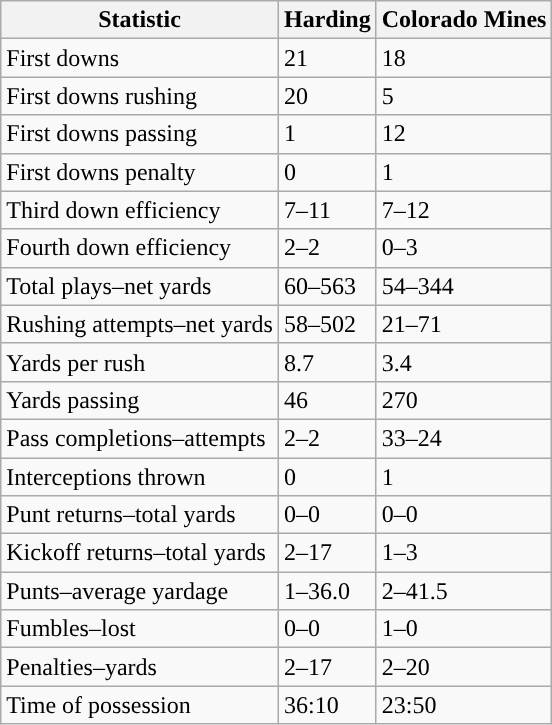<table class="wikitable">
<tr>
<th>Statistic</th>
<th><strong>Harding</strong></th>
<th><strong>Colorado Mines</strong></th>
</tr>
<tr>
<td>First downs</td>
<td>21</td>
<td>18</td>
</tr>
<tr>
<td>First downs rushing</td>
<td>20</td>
<td>5</td>
</tr>
<tr>
<td>First downs passing</td>
<td>1</td>
<td>12</td>
</tr>
<tr>
<td>First downs penalty</td>
<td>0</td>
<td>1</td>
</tr>
<tr>
<td>Third down efficiency</td>
<td>7–11</td>
<td>7–12</td>
</tr>
<tr>
<td>Fourth down efficiency</td>
<td>2–2</td>
<td>0–3</td>
</tr>
<tr>
<td>Total plays–net yards</td>
<td>60–563</td>
<td>54–344</td>
</tr>
<tr>
<td>Rushing attempts–net yards</td>
<td>58–502</td>
<td>21–71</td>
</tr>
<tr>
<td>Yards per rush</td>
<td>8.7</td>
<td>3.4</td>
</tr>
<tr>
<td>Yards passing</td>
<td>46</td>
<td>270</td>
</tr>
<tr>
<td>Pass completions–attempts</td>
<td>2–2</td>
<td>33–24</td>
</tr>
<tr>
<td>Interceptions thrown</td>
<td>0</td>
<td>1</td>
</tr>
<tr>
<td>Punt returns–total yards</td>
<td>0–0</td>
<td>0–0</td>
</tr>
<tr>
<td>Kickoff returns–total yards</td>
<td>2–17</td>
<td>1–3</td>
</tr>
<tr>
<td>Punts–average yardage</td>
<td>1–36.0</td>
<td>2–41.5</td>
</tr>
<tr>
<td>Fumbles–lost</td>
<td>0–0</td>
<td>1–0</td>
</tr>
<tr>
<td>Penalties–yards</td>
<td>2–17</td>
<td>2–20</td>
</tr>
<tr>
<td>Time of possession</td>
<td>36:10</td>
<td>23:50</td>
</tr>
</table>
